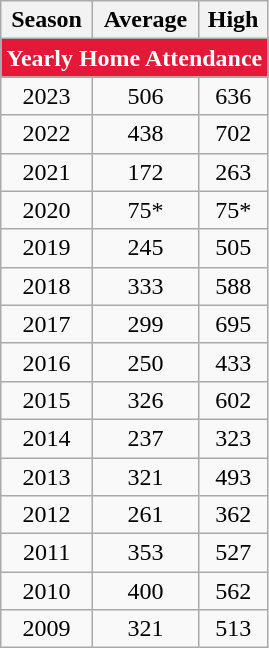<table class="wikitable" style="text-align:center;">
<tr>
<th>Season</th>
<th>Average</th>
<th>High</th>
</tr>
<tr>
<th colspan=3 style="background:#E31937; color:white;">Yearly Home Attendance</th>
</tr>
<tr>
<td>2023</td>
<td>506</td>
<td>636</td>
</tr>
<tr>
<td>2022</td>
<td>438</td>
<td>702</td>
</tr>
<tr>
<td>2021</td>
<td>172</td>
<td>263</td>
</tr>
<tr>
<td>2020</td>
<td>75*</td>
<td>75*</td>
</tr>
<tr>
<td>2019</td>
<td>245</td>
<td>505</td>
</tr>
<tr>
<td>2018</td>
<td>333</td>
<td>588</td>
</tr>
<tr>
<td>2017</td>
<td>299</td>
<td>695</td>
</tr>
<tr>
<td>2016</td>
<td>250</td>
<td>433</td>
</tr>
<tr>
<td>2015</td>
<td>326</td>
<td>602</td>
</tr>
<tr>
<td>2014</td>
<td>237</td>
<td>323</td>
</tr>
<tr>
<td>2013</td>
<td>321</td>
<td>493</td>
</tr>
<tr>
<td>2012</td>
<td>261</td>
<td>362</td>
</tr>
<tr>
<td>2011</td>
<td>353</td>
<td>527</td>
</tr>
<tr>
<td>2010</td>
<td>400</td>
<td>562</td>
</tr>
<tr>
<td>2009</td>
<td>321</td>
<td>513</td>
</tr>
</table>
